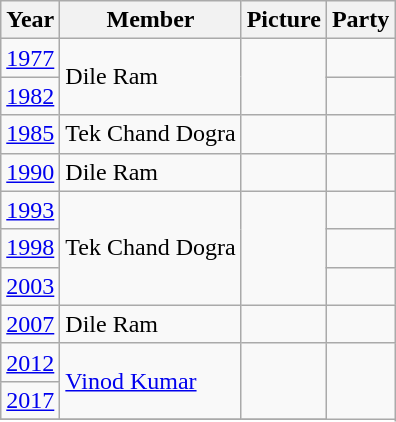<table class="wikitable sortable">
<tr>
<th>Year</th>
<th>Member</th>
<th>Picture</th>
<th colspan="2">Party</th>
</tr>
<tr>
<td><a href='#'>1977</a></td>
<td rowspan=2>Dile Ram</td>
<td rowspan=2></td>
<td></td>
</tr>
<tr>
<td><a href='#'>1982</a></td>
<td></td>
</tr>
<tr>
<td><a href='#'>1985</a></td>
<td>Tek Chand Dogra</td>
<td></td>
<td></td>
</tr>
<tr>
<td><a href='#'>1990</a></td>
<td>Dile Ram</td>
<td></td>
<td></td>
</tr>
<tr>
<td><a href='#'>1993</a></td>
<td rowspan=3>Tek Chand Dogra</td>
<td rowspan=3></td>
<td></td>
</tr>
<tr>
<td><a href='#'>1998</a></td>
<td></td>
</tr>
<tr>
<td><a href='#'>2003</a></td>
</tr>
<tr>
<td><a href='#'>2007</a></td>
<td>Dile Ram</td>
<td></td>
<td></td>
</tr>
<tr>
<td><a href='#'>2012</a></td>
<td rowspan=2><a href='#'>Vinod Kumar</a></td>
<td rowspan=2></td>
</tr>
<tr>
<td><a href='#'>2017</a></td>
</tr>
<tr>
</tr>
</table>
